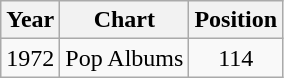<table class="wikitable">
<tr>
<th>Year</th>
<th>Chart</th>
<th>Position</th>
</tr>
<tr>
<td>1972</td>
<td>Pop Albums</td>
<td align="center">114</td>
</tr>
</table>
